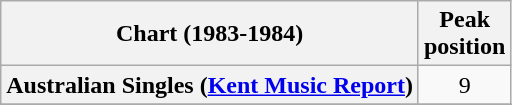<table class="wikitable sortable plainrowheaders" style="text-align:center">
<tr>
<th>Chart (1983-1984)</th>
<th>Peak<br>position</th>
</tr>
<tr>
<th scope="row">Australian Singles (<a href='#'>Kent Music Report</a>)</th>
<td align="center">9</td>
</tr>
<tr>
</tr>
<tr>
</tr>
<tr>
</tr>
<tr>
</tr>
<tr>
</tr>
</table>
